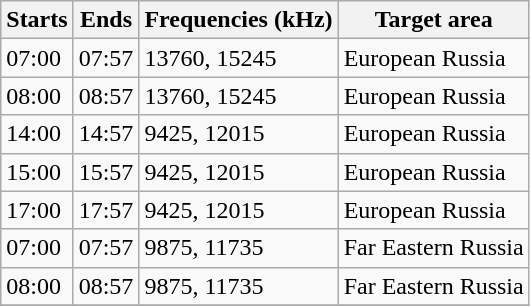<table class="wikitable sortable">
<tr>
<th>Starts</th>
<th>Ends</th>
<th>Frequencies (kHz)</th>
<th>Target area</th>
</tr>
<tr>
<td>07:00</td>
<td>07:57</td>
<td>13760, 15245</td>
<td>European Russia</td>
</tr>
<tr>
<td>08:00</td>
<td>08:57</td>
<td>13760, 15245</td>
<td>European Russia</td>
</tr>
<tr>
<td>14:00</td>
<td>14:57</td>
<td>9425, 12015</td>
<td>European Russia</td>
</tr>
<tr>
<td>15:00</td>
<td>15:57</td>
<td>9425, 12015</td>
<td>European Russia</td>
</tr>
<tr>
<td>17:00</td>
<td>17:57</td>
<td>9425, 12015</td>
<td>European Russia</td>
</tr>
<tr>
<td>07:00</td>
<td>07:57</td>
<td>9875, 11735</td>
<td>Far Eastern Russia</td>
</tr>
<tr>
<td>08:00</td>
<td>08:57</td>
<td>9875, 11735</td>
<td>Far Eastern Russia</td>
</tr>
<tr>
</tr>
</table>
